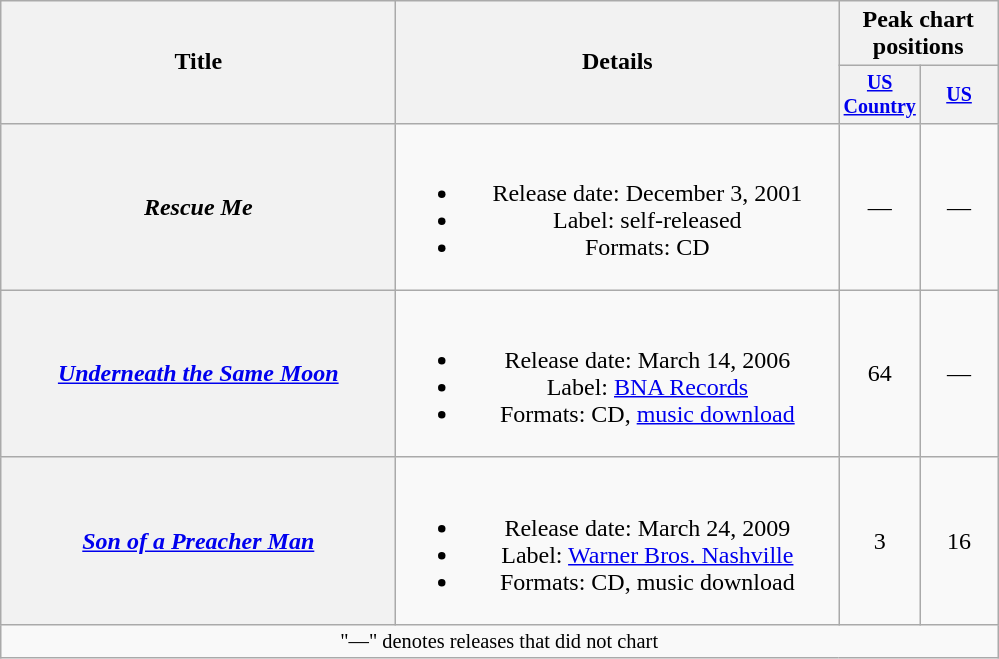<table class="wikitable plainrowheaders" style="text-align:center;">
<tr>
<th rowspan="2" style="width:16em;">Title</th>
<th rowspan="2" style="width:18em;">Details</th>
<th colspan="3">Peak chart<br>positions</th>
</tr>
<tr style="font-size:smaller;">
<th style="width:45px;"><a href='#'>US Country</a><br></th>
<th style="width:45px;"><a href='#'>US</a><br></th>
</tr>
<tr>
<th scope="row"><em>Rescue Me</em></th>
<td><br><ul><li>Release date: December 3, 2001</li><li>Label: self-released</li><li>Formats: CD</li></ul></td>
<td>—</td>
<td>—</td>
</tr>
<tr>
<th scope="row"><em><a href='#'>Underneath the Same Moon</a></em></th>
<td><br><ul><li>Release date: March 14, 2006</li><li>Label: <a href='#'>BNA Records</a></li><li>Formats: CD, <a href='#'>music download</a></li></ul></td>
<td>64</td>
<td>—</td>
</tr>
<tr>
<th scope="row"><em><a href='#'>Son of a Preacher Man</a></em></th>
<td><br><ul><li>Release date: March 24, 2009</li><li>Label: <a href='#'>Warner Bros. Nashville</a></li><li>Formats: CD, music download</li></ul></td>
<td>3</td>
<td>16</td>
</tr>
<tr>
<td colspan="5" style="font-size:85%">"—" denotes releases that did not chart</td>
</tr>
</table>
